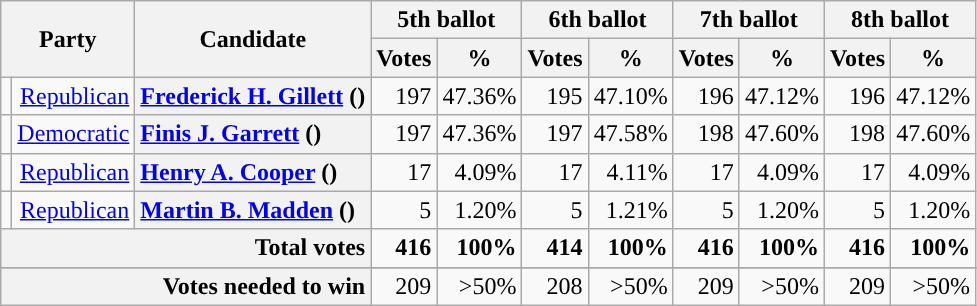<table class="wikitable plainrowheaders" style="text-align: right;">
<tr>
<th colspan="2" rowspan="2" scope="col">Party</th>
<th rowspan="2" scope="col">Candidate</th>
<th colspan="2" scope="col">5th ballot</th>
<th colspan="2" scope="col">6th ballot</th>
<th colspan="2" scope="col">7th ballot</th>
<th colspan="2" scope="col">8th ballot</th>
</tr>
<tr>
<th scope="col">Votes</th>
<th scope="col">%</th>
<th scope="col">Votes</th>
<th scope="col">%</th>
<th scope="col">Votes</th>
<th scope="col">%</th>
<th scope="col">Votes</th>
<th scope="col">%</th>
</tr>
<tr>
<td style="background-color:"></td>
<td><a href='#'>Republican</a></td>
<th scope="row" style="text-align: left;"><a href='#'>Frederick H. Gillett</a> ()</th>
<td>197</td>
<td>47.36%</td>
<td>195</td>
<td>47.10%</td>
<td>196</td>
<td>47.12%</td>
<td>196</td>
<td>47.12%</td>
</tr>
<tr>
<td style="background-color:"></td>
<td><a href='#'>Democratic</a></td>
<th scope="row" style="text-align: left;"><a href='#'>Finis J. Garrett</a> ()</th>
<td>197</td>
<td>47.36%</td>
<td>197</td>
<td>47.58%</td>
<td>198</td>
<td>47.60%</td>
<td>198</td>
<td>47.60%</td>
</tr>
<tr>
<td style="background-color:"></td>
<td><a href='#'>Republican</a></td>
<th scope="row" style="text-align: left;"><a href='#'>Henry A. Cooper</a> ()</th>
<td>17</td>
<td>4.09%</td>
<td>17</td>
<td>4.11%</td>
<td>17</td>
<td>4.09%</td>
<td>17</td>
<td>4.09%</td>
</tr>
<tr>
<td style="background-color:"></td>
<td><a href='#'>Republican</a></td>
<th scope="row" style="text-align: left;"><a href='#'>Martin B. Madden</a> ()</th>
<td>5</td>
<td>1.20%</td>
<td>5</td>
<td>1.21%</td>
<td>5</td>
<td>1.20%</td>
<td>5</td>
<td>1.20%</td>
</tr>
<tr>
<th colspan="3" scope="row" style="text-align: right;">Total votes</th>
<td><strong>416</strong></td>
<td><strong>100%</strong></td>
<td><strong>414</strong></td>
<td><strong>100%</strong></td>
<td><strong>416</strong></td>
<td><strong>100%</strong></td>
<td><strong>416</strong></td>
<td><strong>100%</strong></td>
</tr>
<tr>
</tr>
<tr>
<th colspan="3" scope="row" style="text-align: right;">Votes needed to win</th>
<td>209</td>
<td>>50%</td>
<td>208</td>
<td>>50%</td>
<td>209</td>
<td>>50%</td>
<td>209</td>
<td>>50%</td>
</tr>
</table>
